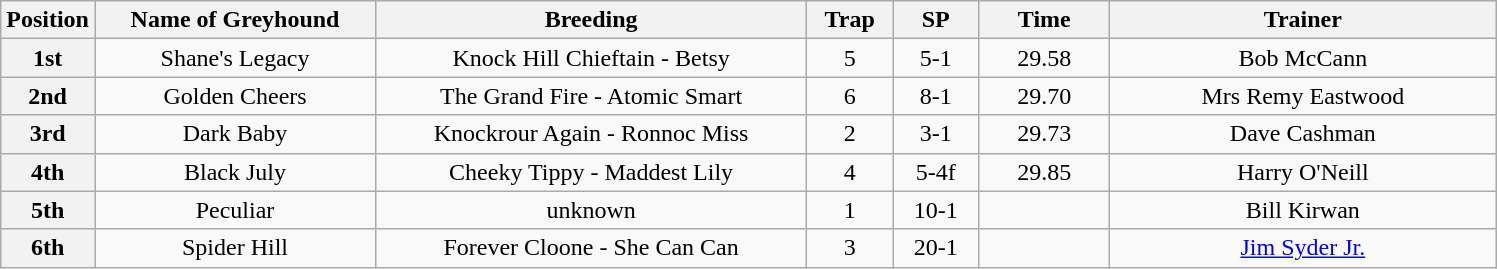<table class="wikitable" style="text-align: center">
<tr>
<th width=50>Position</th>
<th width=180>Name of Greyhound</th>
<th width=280>Breeding</th>
<th width=50>Trap</th>
<th width=50>SP</th>
<th width=80>Time</th>
<th width=250>Trainer</th>
</tr>
<tr>
<th>1st</th>
<td>Shane's Legacy</td>
<td>Knock Hill Chieftain - Betsy</td>
<td>5</td>
<td>5-1</td>
<td>29.58</td>
<td>Bob McCann</td>
</tr>
<tr>
<th>2nd</th>
<td>Golden Cheers</td>
<td>The Grand Fire - Atomic Smart</td>
<td>6</td>
<td>8-1</td>
<td>29.70</td>
<td>Mrs Remy Eastwood</td>
</tr>
<tr>
<th>3rd</th>
<td>Dark Baby</td>
<td>Knockrour Again - Ronnoc Miss</td>
<td>2</td>
<td>3-1</td>
<td>29.73</td>
<td>Dave Cashman</td>
</tr>
<tr>
<th>4th</th>
<td>Black July</td>
<td>Cheeky Tippy - Maddest Lily</td>
<td>4</td>
<td>5-4f</td>
<td>29.85</td>
<td>Harry O'Neill</td>
</tr>
<tr>
<th>5th</th>
<td>Peculiar</td>
<td>unknown</td>
<td>1</td>
<td>10-1</td>
<td></td>
<td>Bill Kirwan</td>
</tr>
<tr>
<th>6th</th>
<td>Spider Hill</td>
<td>Forever Cloone - She Can Can</td>
<td>3</td>
<td>20-1</td>
<td></td>
<td><a href='#'>Jim Syder Jr.</a></td>
</tr>
</table>
